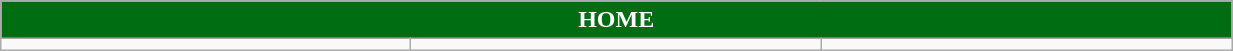<table class="wikitable collapsible collapsed" style="width:65%">
<tr>
<th colspan=6 ! style="color:#FFFFFF; background:#006D12">HOME</th>
</tr>
<tr>
<td></td>
<td></td>
<td></td>
</tr>
</table>
